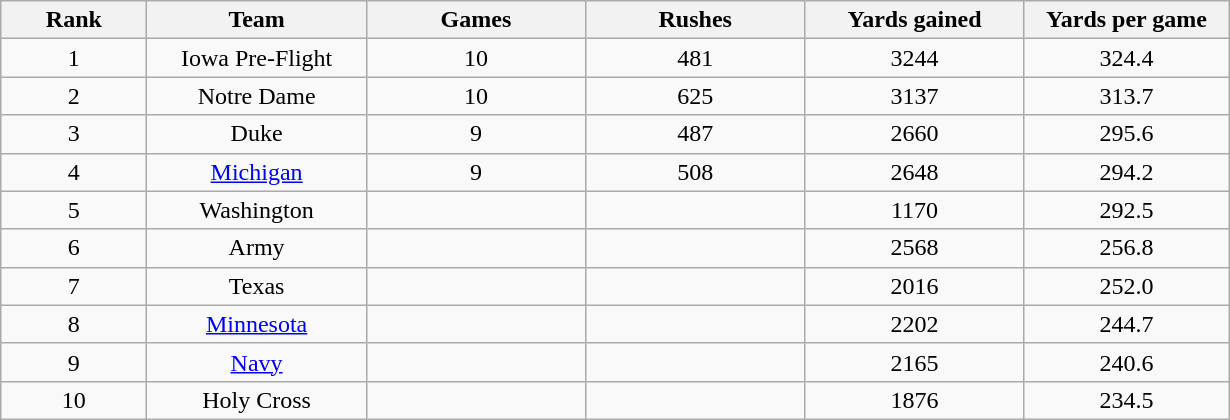<table class="wikitable sortable">
<tr>
<th bgcolor="#DDDDFF" width="10%">Rank</th>
<th bgcolor="#DDDDFF" width="15%">Team</th>
<th bgcolor="#DDDDFF" width="15%">Games</th>
<th bgcolor="#DDDDFF" width="15%">Rushes</th>
<th bgcolor="#DDDDFF" width="15%">Yards gained</th>
<th bgcolor="#DDDDFF" width="14%">Yards per game</th>
</tr>
<tr align="center">
<td>1</td>
<td>Iowa Pre-Flight</td>
<td>10</td>
<td>481</td>
<td>3244</td>
<td>324.4</td>
</tr>
<tr align="center">
<td>2</td>
<td>Notre Dame</td>
<td>10</td>
<td>625</td>
<td>3137</td>
<td>313.7</td>
</tr>
<tr align="center">
<td>3</td>
<td>Duke</td>
<td>9</td>
<td>487</td>
<td>2660</td>
<td>295.6</td>
</tr>
<tr align="center">
<td>4</td>
<td><a href='#'>Michigan</a></td>
<td>9</td>
<td>508</td>
<td>2648</td>
<td>294.2</td>
</tr>
<tr align="center">
<td>5</td>
<td>Washington</td>
<td></td>
<td></td>
<td>1170</td>
<td>292.5</td>
</tr>
<tr align="center">
<td>6</td>
<td>Army</td>
<td></td>
<td></td>
<td>2568</td>
<td>256.8</td>
</tr>
<tr align="center">
<td>7</td>
<td>Texas</td>
<td></td>
<td></td>
<td>2016</td>
<td>252.0</td>
</tr>
<tr align="center">
<td>8</td>
<td><a href='#'>Minnesota</a></td>
<td></td>
<td></td>
<td>2202</td>
<td>244.7</td>
</tr>
<tr align="center">
<td>9</td>
<td><a href='#'>Navy</a></td>
<td></td>
<td></td>
<td>2165</td>
<td>240.6</td>
</tr>
<tr align="center">
<td>10</td>
<td>Holy Cross</td>
<td></td>
<td></td>
<td>1876</td>
<td>234.5</td>
</tr>
</table>
